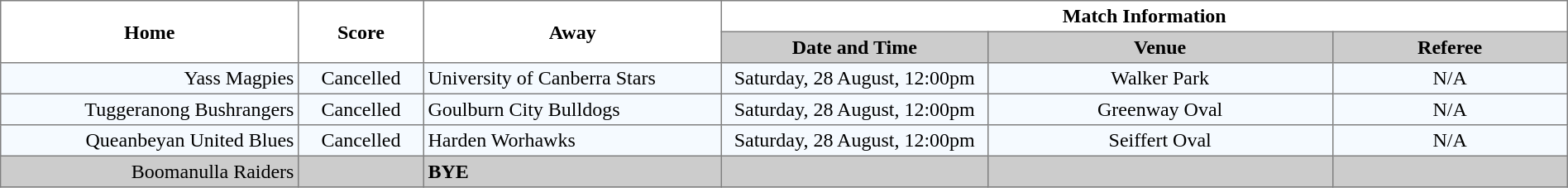<table border="1" cellpadding="3" cellspacing="0" width="100%" style="border-collapse:collapse;  text-align:center;">
<tr>
<th rowspan="2" width="19%">Home</th>
<th rowspan="2" width="8%">Score</th>
<th rowspan="2" width="19%">Away</th>
<th colspan="3">Match Information</th>
</tr>
<tr bgcolor="#CCCCCC">
<th width="17%">Date and Time</th>
<th width="22%">Venue</th>
<th width="50%">Referee</th>
</tr>
<tr style="text-align:center; background:#f5faff;">
<td align="right">Yass Magpies </td>
<td>Cancelled</td>
<td align="left"> University of Canberra Stars</td>
<td>Saturday, 28 August, 12:00pm</td>
<td>Walker Park</td>
<td>N/A</td>
</tr>
<tr style="text-align:center; background:#f5faff;">
<td align="right">Tuggeranong Bushrangers </td>
<td>Cancelled</td>
<td align="left"> Goulburn City Bulldogs</td>
<td>Saturday, 28 August, 12:00pm</td>
<td>Greenway Oval</td>
<td>N/A</td>
</tr>
<tr style="text-align:center; background:#f5faff;">
<td align="right">Queanbeyan United Blues </td>
<td>Cancelled</td>
<td align="left"> Harden Worhawks</td>
<td>Saturday, 28 August, 12:00pm</td>
<td>Seiffert Oval</td>
<td>N/A</td>
</tr>
<tr style="text-align:center; background:#CCCCCC;">
<td align="right">Boomanulla Raiders </td>
<td></td>
<td align="left"><strong>BYE</strong></td>
<td></td>
<td></td>
<td></td>
</tr>
</table>
